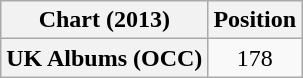<table class="wikitable sortable plainrowheaders" style="text-align:center;">
<tr>
<th>Chart (2013)</th>
<th>Position</th>
</tr>
<tr>
<th scope="row">UK Albums (OCC)</th>
<td>178</td>
</tr>
</table>
